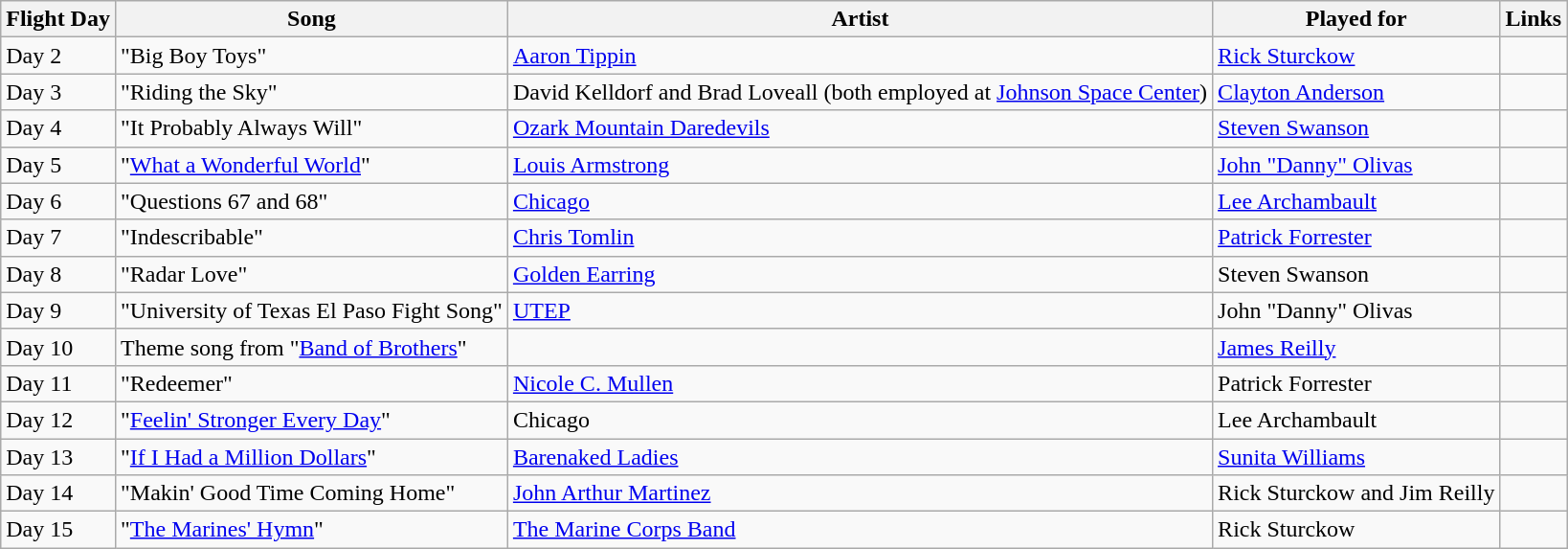<table class="wikitable">
<tr>
<th>Flight Day</th>
<th>Song</th>
<th>Artist</th>
<th>Played for</th>
<th>Links</th>
</tr>
<tr>
<td>Day 2</td>
<td>"Big Boy Toys"</td>
<td><a href='#'>Aaron Tippin</a></td>
<td><a href='#'>Rick Sturckow</a></td>
<td>  <br> </td>
</tr>
<tr>
<td>Day 3</td>
<td>"Riding the Sky"</td>
<td>David Kelldorf and Brad Loveall (both employed at <a href='#'>Johnson Space Center</a>)</td>
<td><a href='#'>Clayton Anderson</a></td>
<td>  <br> </td>
</tr>
<tr>
<td>Day 4</td>
<td>"It Probably Always Will"</td>
<td><a href='#'>Ozark Mountain Daredevils</a></td>
<td><a href='#'>Steven Swanson</a></td>
<td>  <br> </td>
</tr>
<tr>
<td>Day 5</td>
<td>"<a href='#'>What a Wonderful World</a>"</td>
<td><a href='#'>Louis Armstrong</a></td>
<td><a href='#'>John "Danny" Olivas</a></td>
<td>  <br> </td>
</tr>
<tr>
<td>Day 6</td>
<td>"Questions 67 and 68"</td>
<td><a href='#'>Chicago</a></td>
<td><a href='#'>Lee Archambault</a></td>
<td>  <br> </td>
</tr>
<tr>
<td>Day 7</td>
<td>"Indescribable"</td>
<td><a href='#'>Chris Tomlin</a></td>
<td><a href='#'>Patrick Forrester</a></td>
<td>  <br> </td>
</tr>
<tr>
<td>Day 8</td>
<td>"Radar Love"</td>
<td><a href='#'>Golden Earring</a></td>
<td>Steven Swanson</td>
<td>  <br> </td>
</tr>
<tr>
<td>Day 9</td>
<td>"University of Texas El Paso Fight Song"</td>
<td><a href='#'>UTEP</a></td>
<td>John "Danny" Olivas</td>
<td>  <br> </td>
</tr>
<tr>
<td>Day 10</td>
<td>Theme song from "<a href='#'>Band of Brothers</a>"</td>
<td></td>
<td><a href='#'>James Reilly</a></td>
<td>  <br> </td>
</tr>
<tr>
<td>Day 11</td>
<td>"Redeemer"</td>
<td><a href='#'>Nicole C. Mullen</a></td>
<td>Patrick Forrester</td>
<td>  <br> </td>
</tr>
<tr>
<td>Day 12</td>
<td>"<a href='#'>Feelin' Stronger Every Day</a>"</td>
<td>Chicago</td>
<td>Lee Archambault</td>
<td>  <br> </td>
</tr>
<tr>
<td>Day 13</td>
<td>"<a href='#'>If I Had a Million Dollars</a>"</td>
<td><a href='#'>Barenaked Ladies</a></td>
<td><a href='#'>Sunita Williams</a></td>
<td>  <br> </td>
</tr>
<tr>
<td>Day 14</td>
<td>"Makin' Good Time Coming Home"</td>
<td><a href='#'>John Arthur Martinez</a></td>
<td>Rick Sturckow and Jim Reilly</td>
<td>  <br> </td>
</tr>
<tr>
<td>Day 15</td>
<td>"<a href='#'>The Marines' Hymn</a>"</td>
<td><a href='#'>The Marine Corps Band</a></td>
<td>Rick Sturckow</td>
<td>  <br> </td>
</tr>
</table>
